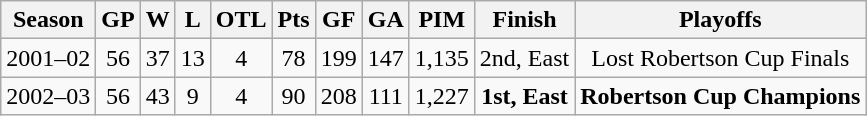<table class="wikitable" style="text-align:center">
<tr>
<th>Season</th>
<th>GP</th>
<th>W</th>
<th>L</th>
<th>OTL</th>
<th>Pts</th>
<th>GF</th>
<th>GA</th>
<th>PIM</th>
<th>Finish</th>
<th>Playoffs</th>
</tr>
<tr>
<td>2001–02</td>
<td>56</td>
<td>37</td>
<td>13</td>
<td>4</td>
<td>78</td>
<td>199</td>
<td>147</td>
<td>1,135</td>
<td>2nd, East</td>
<td>Lost Robertson Cup Finals</td>
</tr>
<tr>
<td>2002–03</td>
<td>56</td>
<td>43</td>
<td>9</td>
<td>4</td>
<td>90</td>
<td>208</td>
<td>111</td>
<td>1,227</td>
<td><strong>1st, East</strong></td>
<td><strong>Robertson Cup Champions</strong></td>
</tr>
</table>
